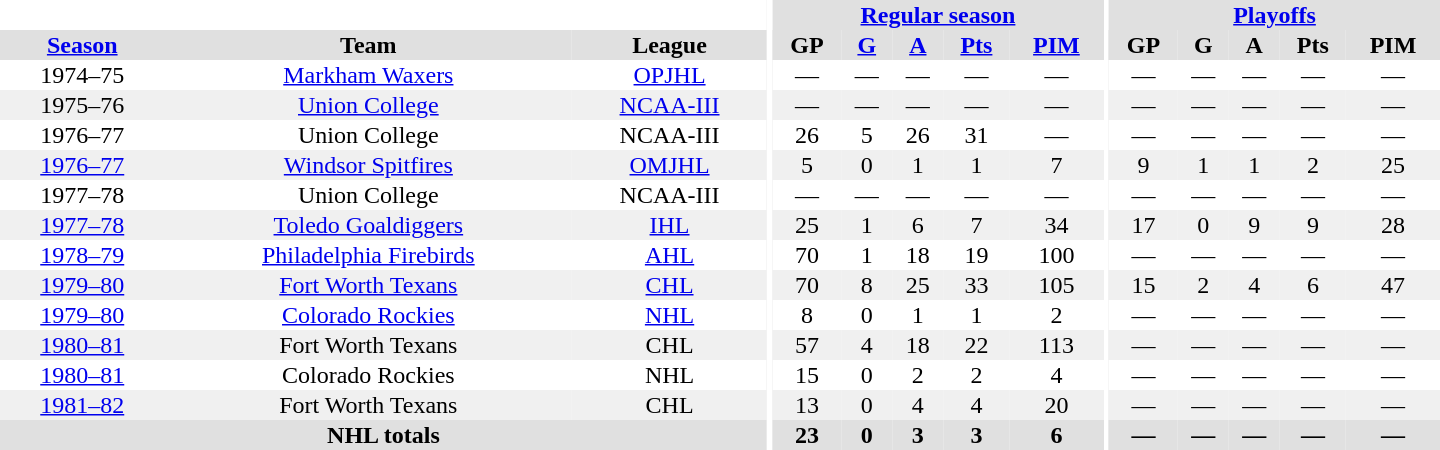<table border="0" cellpadding="1" cellspacing="0" style="text-align:center; width:60em">
<tr bgcolor="#e0e0e0">
<th colspan="3" bgcolor="#ffffff"></th>
<th rowspan="100" bgcolor="#ffffff"></th>
<th colspan="5"><a href='#'>Regular season</a></th>
<th rowspan="100" bgcolor="#ffffff"></th>
<th colspan="5"><a href='#'>Playoffs</a></th>
</tr>
<tr bgcolor="#e0e0e0">
<th><a href='#'>Season</a></th>
<th>Team</th>
<th>League</th>
<th>GP</th>
<th><a href='#'>G</a></th>
<th><a href='#'>A</a></th>
<th><a href='#'>Pts</a></th>
<th><a href='#'>PIM</a></th>
<th>GP</th>
<th>G</th>
<th>A</th>
<th>Pts</th>
<th>PIM</th>
</tr>
<tr>
<td>1974–75</td>
<td><a href='#'>Markham Waxers</a></td>
<td><a href='#'>OPJHL</a></td>
<td>—</td>
<td>—</td>
<td>—</td>
<td>—</td>
<td>—</td>
<td>—</td>
<td>—</td>
<td>—</td>
<td>—</td>
<td>—</td>
</tr>
<tr bgcolor="#f0f0f0">
<td>1975–76</td>
<td><a href='#'>Union College</a></td>
<td><a href='#'>NCAA-III</a></td>
<td>—</td>
<td>—</td>
<td>—</td>
<td>—</td>
<td>—</td>
<td>—</td>
<td>—</td>
<td>—</td>
<td>—</td>
<td>—</td>
</tr>
<tr>
<td>1976–77</td>
<td>Union College</td>
<td>NCAA-III</td>
<td>26</td>
<td>5</td>
<td>26</td>
<td>31</td>
<td>—</td>
<td>—</td>
<td>—</td>
<td>—</td>
<td>—</td>
<td>—</td>
</tr>
<tr bgcolor="#f0f0f0">
<td><a href='#'>1976–77</a></td>
<td><a href='#'>Windsor Spitfires</a></td>
<td><a href='#'>OMJHL</a></td>
<td>5</td>
<td>0</td>
<td>1</td>
<td>1</td>
<td>7</td>
<td>9</td>
<td>1</td>
<td>1</td>
<td>2</td>
<td>25</td>
</tr>
<tr>
<td>1977–78</td>
<td>Union College</td>
<td>NCAA-III</td>
<td>—</td>
<td>—</td>
<td>—</td>
<td>—</td>
<td>—</td>
<td>—</td>
<td>—</td>
<td>—</td>
<td>—</td>
<td>—</td>
</tr>
<tr bgcolor="#f0f0f0">
<td><a href='#'>1977–78</a></td>
<td><a href='#'>Toledo Goaldiggers</a></td>
<td><a href='#'>IHL</a></td>
<td>25</td>
<td>1</td>
<td>6</td>
<td>7</td>
<td>34</td>
<td>17</td>
<td>0</td>
<td>9</td>
<td>9</td>
<td>28</td>
</tr>
<tr>
<td><a href='#'>1978–79</a></td>
<td><a href='#'>Philadelphia Firebirds</a></td>
<td><a href='#'>AHL</a></td>
<td>70</td>
<td>1</td>
<td>18</td>
<td>19</td>
<td>100</td>
<td>—</td>
<td>—</td>
<td>—</td>
<td>—</td>
<td>—</td>
</tr>
<tr bgcolor="#f0f0f0">
<td><a href='#'>1979–80</a></td>
<td><a href='#'>Fort Worth Texans</a></td>
<td><a href='#'>CHL</a></td>
<td>70</td>
<td>8</td>
<td>25</td>
<td>33</td>
<td>105</td>
<td>15</td>
<td>2</td>
<td>4</td>
<td>6</td>
<td>47</td>
</tr>
<tr>
<td><a href='#'>1979–80</a></td>
<td><a href='#'>Colorado Rockies</a></td>
<td><a href='#'>NHL</a></td>
<td>8</td>
<td>0</td>
<td>1</td>
<td>1</td>
<td>2</td>
<td>—</td>
<td>—</td>
<td>—</td>
<td>—</td>
<td>—</td>
</tr>
<tr bgcolor="#f0f0f0">
<td><a href='#'>1980–81</a></td>
<td>Fort Worth Texans</td>
<td>CHL</td>
<td>57</td>
<td>4</td>
<td>18</td>
<td>22</td>
<td>113</td>
<td>—</td>
<td>—</td>
<td>—</td>
<td>—</td>
<td>—</td>
</tr>
<tr>
<td><a href='#'>1980–81</a></td>
<td>Colorado Rockies</td>
<td>NHL</td>
<td>15</td>
<td>0</td>
<td>2</td>
<td>2</td>
<td>4</td>
<td>—</td>
<td>—</td>
<td>—</td>
<td>—</td>
<td>—</td>
</tr>
<tr bgcolor="#f0f0f0">
<td><a href='#'>1981–82</a></td>
<td>Fort Worth Texans</td>
<td>CHL</td>
<td>13</td>
<td>0</td>
<td>4</td>
<td>4</td>
<td>20</td>
<td>—</td>
<td>—</td>
<td>—</td>
<td>—</td>
<td>—</td>
</tr>
<tr bgcolor="#e0e0e0">
<th colspan="3">NHL totals</th>
<th>23</th>
<th>0</th>
<th>3</th>
<th>3</th>
<th>6</th>
<th>—</th>
<th>—</th>
<th>—</th>
<th>—</th>
<th>—</th>
</tr>
</table>
